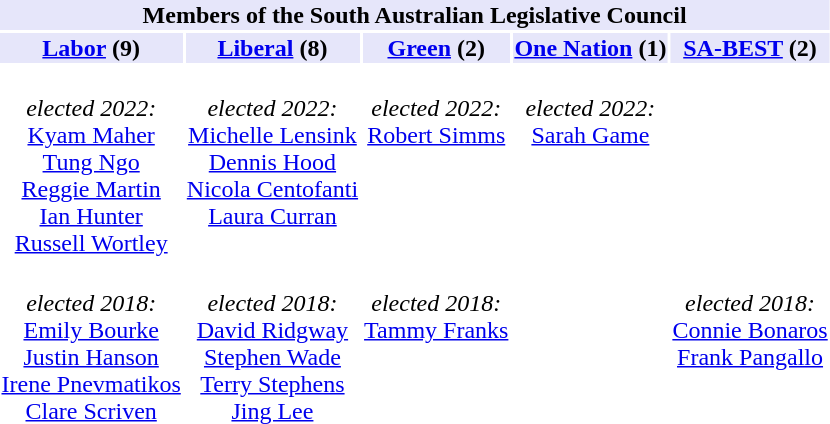<table class="toccolours" style="table-layout:fixed">
<tr>
<th colspan="6" style="background:lavender">Members of the South Australian Legislative Council</th>
</tr>
<tr style="background:lavender">
<th><a href='#'>Labor</a> (9)</th>
<th><a href='#'>Liberal</a> (8)</th>
<th><a href='#'>Green</a> (2)</th>
<th><a href='#'>One Nation</a> (1)</th>
<th><a href='#'>SA-BEST</a> (2)</th>
</tr>
<tr style="vertical-align:top; text-align:center;">
<td><br><em>elected 2022:</em><br>
<a href='#'>Kyam Maher</a><br>
<a href='#'>Tung Ngo</a><br>
<a href='#'>Reggie Martin</a><br>
<a href='#'>Ian Hunter</a><br>
<a href='#'>Russell Wortley</a><br></td>
<td><br><em>elected 2022:</em><br>
<a href='#'>Michelle Lensink</a><br>
<a href='#'>Dennis Hood</a><br>
<a href='#'>Nicola Centofanti</a><br>
<a href='#'>Laura Curran</a></td>
<td><br><em>elected 2022:</em><br>
<a href='#'>Robert Simms</a><br></td>
<td><br><em>elected 2022:</em><br>
<a href='#'>Sarah Game</a><br></td>
<td><br><br></td>
</tr>
<tr style="vertical-align:top; text-align:center;">
<td><br><em>elected 2018:</em><br>
<a href='#'>Emily Bourke</a><br>
<a href='#'>Justin Hanson</a><br>
<a href='#'>Irene Pnevmatikos</a><br>
<a href='#'>Clare Scriven</a></td>
<td><br><em>elected 2018:</em><br>
<a href='#'>David Ridgway</a><br>
<a href='#'>Stephen Wade</a><br>
<a href='#'>Terry Stephens</a><br>
<a href='#'>Jing Lee</a><br></td>
<td><br><em>elected 2018:</em><br>
<a href='#'>Tammy Franks</a><br></td>
<td><br><br></td>
<td><br><em>elected 2018:</em><br>
<a href='#'>Connie Bonaros</a><br>
<a href='#'>Frank Pangallo</a></td>
</tr>
<tr style="vertical-align:top; text-align:center;">
</tr>
</table>
